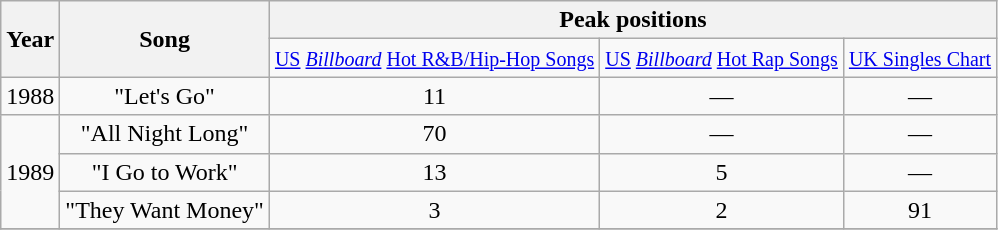<table class="wikitable" style="text-align:center">
<tr>
<th rowspan="2"><strong>Year</strong></th>
<th rowspan="2"><strong>Song</strong></th>
<th colspan="3"><strong>Peak positions</strong></th>
</tr>
<tr>
<td><small><a href='#'>US</a> <em><a href='#'>Billboard</a></em> <a href='#'>Hot R&B/Hip-Hop Songs</a></small></td>
<td><small><a href='#'>US</a> <em><a href='#'>Billboard</a></em> <a href='#'>Hot Rap Songs</a></small></td>
<td><small><a href='#'>UK Singles Chart</a></small></td>
</tr>
<tr>
<td>1988</td>
<td>"Let's Go"</td>
<td>11</td>
<td>—</td>
<td>—</td>
</tr>
<tr>
<td rowspan="3">1989</td>
<td>"All Night Long"</td>
<td>70</td>
<td>—</td>
<td>—</td>
</tr>
<tr>
<td>"I Go to Work"</td>
<td>13</td>
<td>5</td>
<td>—</td>
</tr>
<tr>
<td>"They Want Money"</td>
<td>3</td>
<td>2</td>
<td>91</td>
</tr>
<tr>
</tr>
</table>
